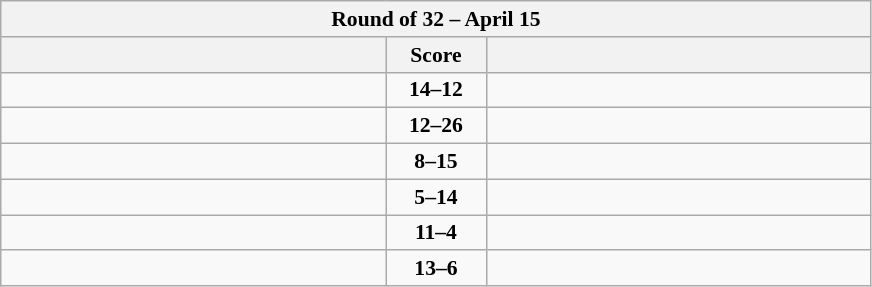<table class="wikitable" style="text-align: center; font-size:90% ">
<tr>
<th colspan=3>Round of 32 – April 15</th>
</tr>
<tr>
<th align="right" width="250"></th>
<th width="60">Score</th>
<th align="left" width="250"></th>
</tr>
<tr>
<td align=left><strong></strong></td>
<td align=center><strong>14–12</strong></td>
<td align=left></td>
</tr>
<tr>
<td align=left></td>
<td align=center><strong>12–26</strong></td>
<td align=left><strong></strong></td>
</tr>
<tr>
<td align=left></td>
<td align=center><strong>8–15</strong></td>
<td align=left><strong></strong></td>
</tr>
<tr>
<td align=left></td>
<td align=center><strong>5–14</strong></td>
<td align=left><strong></strong></td>
</tr>
<tr>
<td align=left><strong></strong></td>
<td align=center><strong>11–4</strong></td>
<td align=left></td>
</tr>
<tr>
<td align=left><strong></strong></td>
<td align=center><strong>13–6</strong></td>
<td align=left></td>
</tr>
</table>
